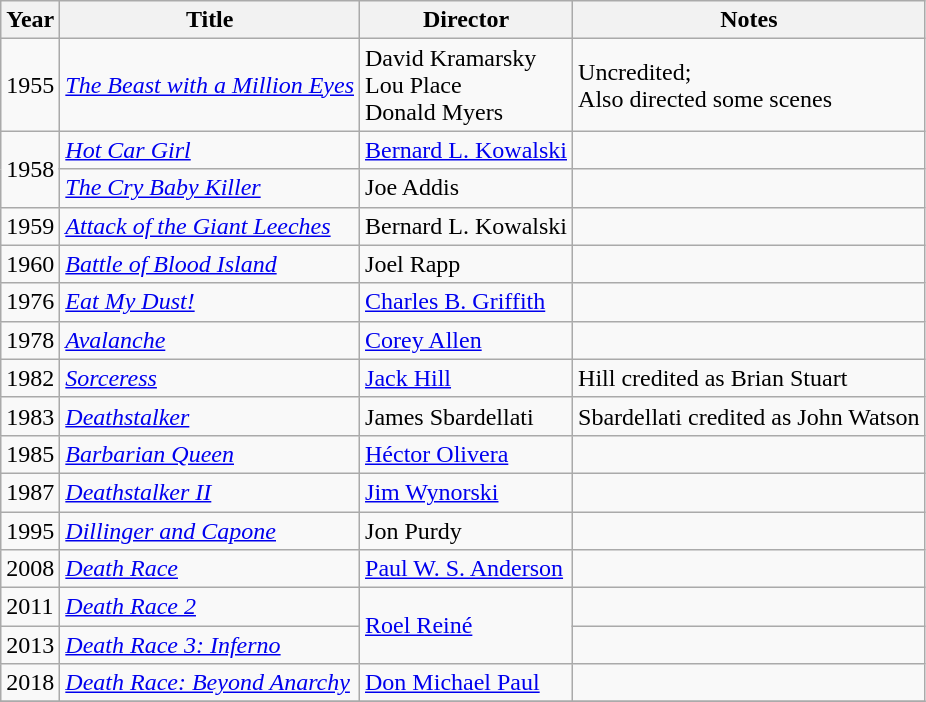<table class="wikitable">
<tr>
<th>Year</th>
<th>Title</th>
<th>Director</th>
<th>Notes</th>
</tr>
<tr>
<td>1955</td>
<td><em><a href='#'>The Beast with a Million Eyes</a></em></td>
<td>David Kramarsky<br>Lou Place<br>Donald Myers</td>
<td>Uncredited;<br>Also directed some scenes</td>
</tr>
<tr>
<td rowspan=2>1958</td>
<td><em><a href='#'>Hot Car Girl</a></em></td>
<td><a href='#'>Bernard L. Kowalski</a></td>
<td></td>
</tr>
<tr>
<td><em><a href='#'>The Cry Baby Killer</a></em></td>
<td>Joe Addis</td>
<td></td>
</tr>
<tr>
<td>1959</td>
<td><em><a href='#'>Attack of the Giant Leeches</a></em></td>
<td>Bernard L. Kowalski</td>
<td></td>
</tr>
<tr>
<td>1960</td>
<td><em><a href='#'>Battle of Blood Island</a></em></td>
<td>Joel Rapp</td>
<td></td>
</tr>
<tr>
<td>1976</td>
<td><em><a href='#'>Eat My Dust!</a></em></td>
<td><a href='#'>Charles B. Griffith</a></td>
<td></td>
</tr>
<tr>
<td>1978</td>
<td><em><a href='#'>Avalanche</a></em></td>
<td><a href='#'>Corey Allen</a></td>
<td></td>
</tr>
<tr>
<td>1982</td>
<td><em><a href='#'>Sorceress</a></em></td>
<td><a href='#'>Jack Hill</a></td>
<td>Hill credited as Brian Stuart</td>
</tr>
<tr>
<td>1983</td>
<td><em><a href='#'>Deathstalker</a></em></td>
<td>James Sbardellati</td>
<td>Sbardellati credited as John Watson</td>
</tr>
<tr>
<td>1985</td>
<td><em><a href='#'>Barbarian Queen</a></em></td>
<td><a href='#'>Héctor Olivera</a></td>
<td></td>
</tr>
<tr>
<td>1987</td>
<td><em><a href='#'>Deathstalker II</a></em></td>
<td><a href='#'>Jim Wynorski</a></td>
<td></td>
</tr>
<tr>
<td>1995</td>
<td><em><a href='#'>Dillinger and Capone</a></em></td>
<td>Jon Purdy</td>
<td></td>
</tr>
<tr>
<td>2008</td>
<td><em><a href='#'>Death Race</a></em></td>
<td><a href='#'>Paul W. S. Anderson</a></td>
<td></td>
</tr>
<tr>
<td>2011</td>
<td><em><a href='#'>Death Race 2</a></em></td>
<td rowspan=2><a href='#'>Roel Reiné</a></td>
<td></td>
</tr>
<tr>
<td>2013</td>
<td><em><a href='#'>Death Race 3: Inferno</a></em></td>
<td></td>
</tr>
<tr>
<td>2018</td>
<td><em><a href='#'>Death Race: Beyond Anarchy</a></em></td>
<td><a href='#'>Don Michael Paul</a></td>
<td></td>
</tr>
<tr>
</tr>
</table>
